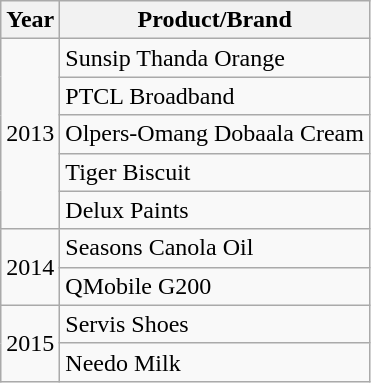<table class="wikitable">
<tr>
<th>Year</th>
<th>Product/Brand</th>
</tr>
<tr>
<td rowspan="5">2013</td>
<td>Sunsip Thanda Orange</td>
</tr>
<tr>
<td>PTCL Broadband</td>
</tr>
<tr>
<td>Olpers-Omang Dobaala Cream</td>
</tr>
<tr>
<td>Tiger Biscuit</td>
</tr>
<tr>
<td>Delux Paints</td>
</tr>
<tr>
<td rowspan="2">2014</td>
<td>Seasons Canola Oil</td>
</tr>
<tr>
<td>QMobile G200</td>
</tr>
<tr>
<td rowspan="2">2015</td>
<td>Servis Shoes</td>
</tr>
<tr>
<td>Needo Milk</td>
</tr>
</table>
